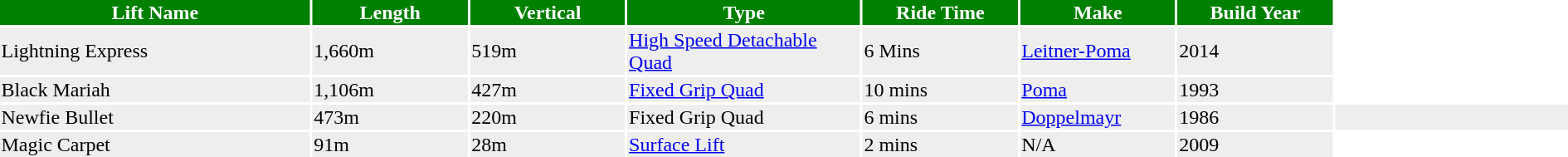<table ->
<tr>
<th width=20% style="background: green; color: white;">Lift Name</th>
<th width=10% style="background: green; color: white;">Length</th>
<th width=10% style="background: green; color: white;">Vertical</th>
<th width=15% style="background: green; color: white;">Type</th>
<th width=10% style="background: green; color: white;">Ride Time</th>
<th width=10% style="background: green; color: white;">Make</th>
<th width=10% style="background: green; color: white;">Build Year</th>
</tr>
<tr style="background: #eeeeee; color: black;">
<td>Lightning Express</td>
<td>1,660m</td>
<td>519m</td>
<td><a href='#'>High Speed Detachable Quad</a></td>
<td>6 Mins</td>
<td><a href='#'>Leitner-Poma</a></td>
<td>2014</td>
</tr>
<tr style="background: #eeeeee; color: black;">
<td>Black Mariah</td>
<td>1,106m</td>
<td>427m</td>
<td><a href='#'>Fixed Grip Quad</a></td>
<td>10 mins</td>
<td><a href='#'>Poma</a></td>
<td>1993</td>
</tr>
<tr style="background: #eeeeee; color: black;">
<td>Newfie Bullet</td>
<td>473m</td>
<td>220m</td>
<td>Fixed Grip Quad</td>
<td>6 mins</td>
<td><a href='#'>Doppelmayr</a></td>
<td>1986</td>
<td></td>
</tr>
<tr style="background: #eeeeee; color: black;">
<td>Magic Carpet</td>
<td>91m</td>
<td>28m</td>
<td><a href='#'>Surface Lift</a></td>
<td>2 mins</td>
<td>N/A</td>
<td>2009</td>
</tr>
</table>
